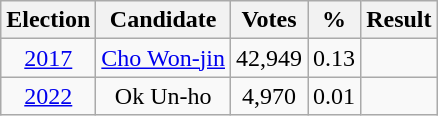<table class="wikitable" style="text-align:center">
<tr>
<th>Election</th>
<th>Candidate</th>
<th>Votes</th>
<th>%</th>
<th>Result</th>
</tr>
<tr>
<td><a href='#'>2017</a></td>
<td><a href='#'>Cho Won-jin</a></td>
<td>42,949</td>
<td>0.13</td>
<td></td>
</tr>
<tr>
<td><a href='#'>2022</a></td>
<td>Ok Un-ho</td>
<td>4,970</td>
<td>0.01</td>
<td></td>
</tr>
</table>
